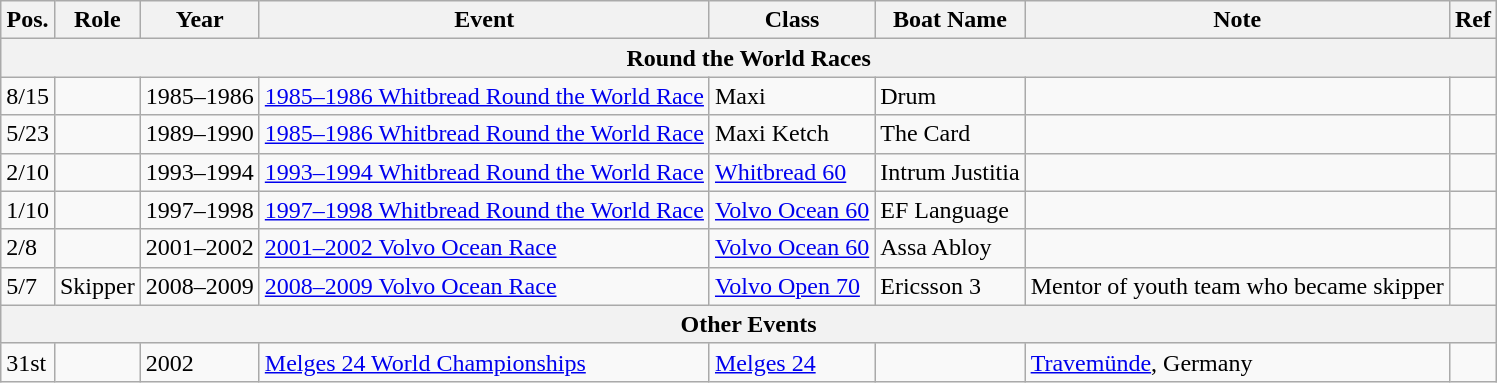<table class="wikitable sortable">
<tr>
<th>Pos.</th>
<th>Role</th>
<th>Year</th>
<th>Event</th>
<th>Class</th>
<th>Boat Name</th>
<th>Note</th>
<th>Ref</th>
</tr>
<tr>
<th colspan = 8><strong>Round the World Races</strong></th>
</tr>
<tr>
<td>8/15</td>
<td></td>
<td>1985–1986</td>
<td><a href='#'>1985–1986 Whitbread Round the World Race</a></td>
<td>Maxi</td>
<td>Drum</td>
<td></td>
<td></td>
</tr>
<tr>
<td>5/23</td>
<td></td>
<td>1989–1990</td>
<td><a href='#'>1985–1986 Whitbread Round the World Race</a></td>
<td>Maxi Ketch</td>
<td>The Card</td>
<td></td>
<td></td>
</tr>
<tr>
<td>2/10</td>
<td></td>
<td>1993–1994</td>
<td><a href='#'>1993–1994 Whitbread Round the World Race</a></td>
<td><a href='#'>Whitbread 60</a></td>
<td>Intrum Justitia</td>
<td></td>
<td></td>
</tr>
<tr>
<td>1/10</td>
<td></td>
<td>1997–1998</td>
<td><a href='#'>1997–1998 Whitbread Round the World Race</a></td>
<td><a href='#'>Volvo Ocean 60</a></td>
<td>EF Language</td>
<td></td>
<td></td>
</tr>
<tr>
<td>2/8</td>
<td></td>
<td>2001–2002</td>
<td><a href='#'>2001–2002 Volvo Ocean Race</a></td>
<td><a href='#'>Volvo Ocean 60</a></td>
<td>Assa Abloy</td>
<td></td>
<td></td>
</tr>
<tr>
<td>5/7</td>
<td>Skipper</td>
<td>2008–2009</td>
<td><a href='#'>2008–2009 Volvo Ocean Race</a></td>
<td><a href='#'>Volvo Open 70</a></td>
<td>Ericsson 3</td>
<td>Mentor of youth team who became skipper</td>
<td></td>
</tr>
<tr>
<th colspan=8><strong>Other Events</strong></th>
</tr>
<tr>
<td>31st</td>
<td></td>
<td>2002</td>
<td><a href='#'>Melges 24 World Championships</a></td>
<td><a href='#'>Melges 24</a></td>
<td></td>
<td><a href='#'>Travemünde</a>, Germany</td>
<td></td>
</tr>
</table>
